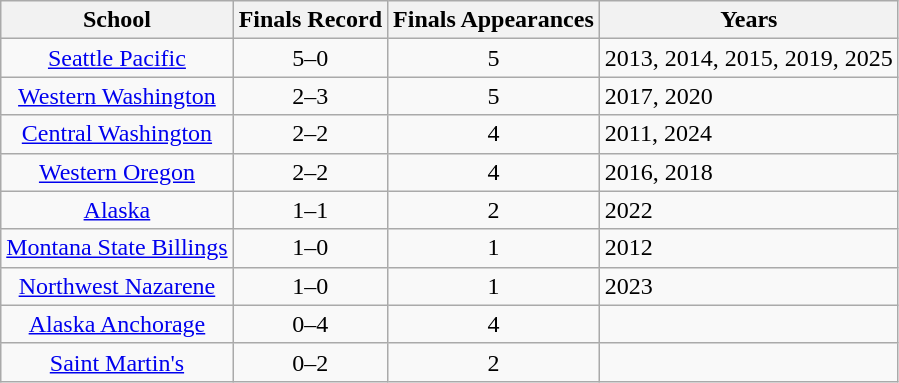<table class="wikitable sortable" style="text-align:center;">
<tr>
<th>School</th>
<th>Finals Record</th>
<th>Finals Appearances</th>
<th class=unsortable>Years</th>
</tr>
<tr>
<td><a href='#'>Seattle Pacific</a></td>
<td>5–0</td>
<td>5</td>
<td align=left>2013, 2014, 2015, 2019, 2025</td>
</tr>
<tr>
<td><a href='#'>Western Washington</a></td>
<td>2–3</td>
<td>5</td>
<td align=left>2017, 2020</td>
</tr>
<tr>
<td><a href='#'>Central Washington</a></td>
<td>2–2</td>
<td>4</td>
<td align=left>2011, 2024</td>
</tr>
<tr>
<td><a href='#'>Western Oregon</a></td>
<td>2–2</td>
<td>4</td>
<td align=left>2016, 2018</td>
</tr>
<tr>
<td><a href='#'>Alaska</a></td>
<td>1–1</td>
<td>2</td>
<td align=left>2022</td>
</tr>
<tr>
<td><a href='#'>Montana State Billings</a></td>
<td>1–0</td>
<td>1</td>
<td align=left>2012</td>
</tr>
<tr>
<td><a href='#'>Northwest Nazarene</a></td>
<td>1–0</td>
<td>1</td>
<td align=left>2023</td>
</tr>
<tr>
<td><a href='#'>Alaska Anchorage</a></td>
<td>0–4</td>
<td>4</td>
<td align=left></td>
</tr>
<tr>
<td><a href='#'>Saint Martin's</a></td>
<td>0–2</td>
<td>2</td>
<td align=left></td>
</tr>
</table>
